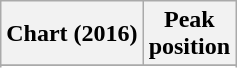<table class="wikitable sortable plainrowheaders" style="text-align:center">
<tr>
<th scope="col">Chart (2016)</th>
<th scope="col">Peak<br> position</th>
</tr>
<tr>
</tr>
<tr>
</tr>
</table>
